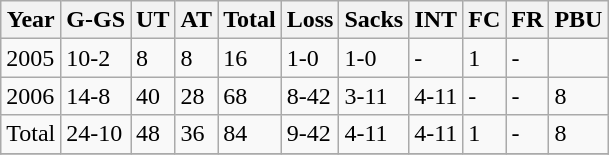<table class="wikitable">
<tr>
<th>Year</th>
<th>G-GS</th>
<th>UT</th>
<th>AT</th>
<th>Total</th>
<th>Loss</th>
<th>Sacks</th>
<th>INT</th>
<th>FC</th>
<th>FR</th>
<th>PBU</th>
</tr>
<tr>
<td>2005</td>
<td>10-2</td>
<td>8</td>
<td>8</td>
<td>16</td>
<td>1-0</td>
<td>1-0</td>
<td>-</td>
<td>1</td>
<td>-</td>
</tr>
<tr>
<td>2006</td>
<td>14-8</td>
<td>40</td>
<td>28</td>
<td>68</td>
<td>8-42</td>
<td>3-11</td>
<td>4-11</td>
<td>-</td>
<td>-</td>
<td>8</td>
</tr>
<tr>
<td>Total</td>
<td>24-10</td>
<td>48</td>
<td>36</td>
<td>84</td>
<td>9-42</td>
<td>4-11</td>
<td>4-11</td>
<td>1</td>
<td>-</td>
<td>8</td>
</tr>
<tr>
</tr>
</table>
